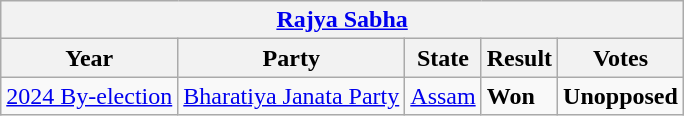<table class="wikitable">
<tr>
<th colspan="5"><a href='#'>Rajya Sabha</a></th>
</tr>
<tr>
<th>Year</th>
<th>Party</th>
<th>State</th>
<th>Result</th>
<th>Votes</th>
</tr>
<tr>
<td><a href='#'>2024 By-election</a></td>
<td><a href='#'>Bharatiya Janata Party</a></td>
<td><a href='#'>Assam</a></td>
<td><strong>Won</strong></td>
<td><strong>Unopposed</strong></td>
</tr>
</table>
